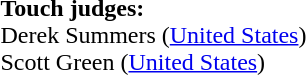<table style="width:100%">
<tr>
<td><br><strong>Touch judges:</strong>
<br>Derek Summers (<a href='#'>United States</a>)
<br>Scott Green (<a href='#'>United States</a>)</td>
</tr>
</table>
